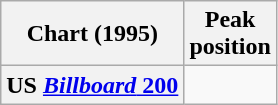<table class="wikitable plainrowheaders">
<tr>
<th>Chart (1995)</th>
<th>Peak<br>position</th>
</tr>
<tr>
<th scope="row">US <a href='#'><em>Billboard</em> 200</a></th>
<td></td>
</tr>
</table>
